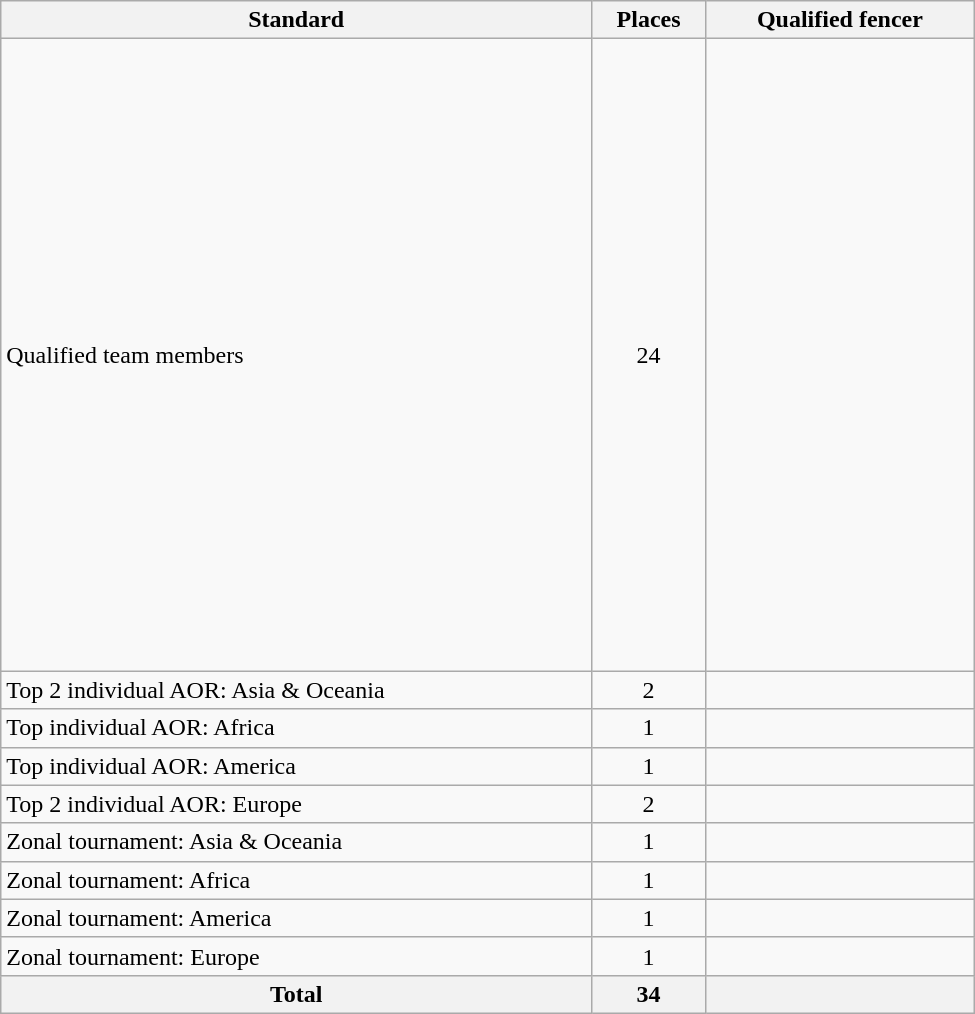<table class="wikitable" width=650>
<tr>
<th>Standard</th>
<th>Places</th>
<th>Qualified fencer</th>
</tr>
<tr>
<td>Qualified team members</td>
<td align=center>24</td>
<td><br> <br> <br> <br><br><br><br><br><br><br><br><br><br><br><br><br><br><br><br><br><br><br><br></td>
</tr>
<tr>
<td>Top 2 individual AOR: Asia & Oceania</td>
<td align=center>2</td>
<td><br></td>
</tr>
<tr>
<td>Top individual AOR: Africa</td>
<td align=center>1</td>
<td></td>
</tr>
<tr>
<td>Top individual AOR: America</td>
<td align=center>1</td>
<td></td>
</tr>
<tr>
<td>Top 2 individual AOR: Europe</td>
<td align=center>2</td>
<td><br></td>
</tr>
<tr>
<td>Zonal tournament: Asia & Oceania</td>
<td align=center>1</td>
<td></td>
</tr>
<tr>
<td>Zonal tournament: Africa</td>
<td align=center>1</td>
<td></td>
</tr>
<tr>
<td>Zonal tournament: America</td>
<td align=center>1</td>
<td></td>
</tr>
<tr>
<td>Zonal tournament: Europe</td>
<td align=center>1</td>
<td></td>
</tr>
<tr>
<th>Total</th>
<th>34</th>
<th></th>
</tr>
</table>
